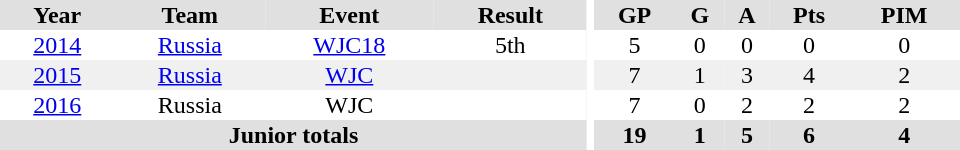<table border="0" cellpadding="1" cellspacing="0" ID="Table3" style="text-align:center; width:40em">
<tr ALIGN="center" bgcolor="#e0e0e0">
<th>Year</th>
<th>Team</th>
<th>Event</th>
<th>Result</th>
<th rowspan="99" bgcolor="#ffffff"></th>
<th>GP</th>
<th>G</th>
<th>A</th>
<th>Pts</th>
<th>PIM</th>
</tr>
<tr>
<td><a href='#'>2014</a></td>
<td><a href='#'>Russia</a></td>
<td><a href='#'>WJC18</a></td>
<td>5th</td>
<td>5</td>
<td>0</td>
<td>0</td>
<td>0</td>
<td>0</td>
</tr>
<tr bgcolor="#f0f0f0">
<td><a href='#'>2015</a></td>
<td><a href='#'>Russia</a></td>
<td><a href='#'>WJC</a></td>
<td></td>
<td>7</td>
<td>1</td>
<td>3</td>
<td>4</td>
<td>2</td>
</tr>
<tr>
<td><a href='#'>2016</a></td>
<td>Russia</td>
<td>WJC</td>
<td></td>
<td>7</td>
<td>0</td>
<td>2</td>
<td>2</td>
<td>2</td>
</tr>
<tr bgcolor="#e0e0e0">
<th colspan="4">Junior totals</th>
<th>19</th>
<th>1</th>
<th>5</th>
<th>6</th>
<th>4</th>
</tr>
</table>
